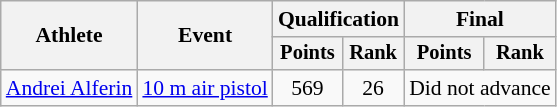<table class="wikitable" style="text-align:center; font-size:90%">
<tr>
<th rowspan=2>Athlete</th>
<th rowspan=2>Event</th>
<th colspan=2>Qualification</th>
<th colspan=2>Final</th>
</tr>
<tr style="font-size:95%">
<th>Points</th>
<th>Rank</th>
<th>Points</th>
<th>Rank</th>
</tr>
<tr>
<td align=left><a href='#'>Andrei Alferin</a></td>
<td align=left rowspan=2><a href='#'>10 m air pistol</a></td>
<td>569</td>
<td>26</td>
<td colspan=2>Did not advance</td>
</tr>
</table>
